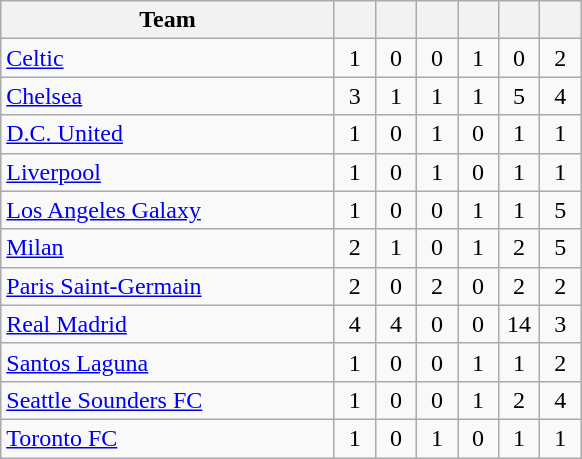<table class="wikitable sortable" style="text-align:center">
<tr>
<th width="215">Team</th>
<th width="20"></th>
<th width="20"></th>
<th width="20"></th>
<th width="20"></th>
<th width="20"></th>
<th width="20"></th>
</tr>
<tr>
<td align=left><a href='#'>Celtic</a></td>
<td>1</td>
<td>0</td>
<td>0</td>
<td>1</td>
<td>0</td>
<td>2</td>
</tr>
<tr>
<td align=left><a href='#'>Chelsea</a></td>
<td>3</td>
<td>1</td>
<td>1</td>
<td>1</td>
<td>5</td>
<td>4</td>
</tr>
<tr>
<td align=left><a href='#'>D.C. United</a></td>
<td>1</td>
<td>0</td>
<td>1</td>
<td>0</td>
<td>1</td>
<td>1</td>
</tr>
<tr>
<td align=left><a href='#'>Liverpool</a></td>
<td>1</td>
<td>0</td>
<td>1</td>
<td>0</td>
<td>1</td>
<td>1</td>
</tr>
<tr>
<td align=left><a href='#'>Los Angeles Galaxy</a></td>
<td>1</td>
<td>0</td>
<td>0</td>
<td>1</td>
<td>1</td>
<td>5</td>
</tr>
<tr>
<td align=left><a href='#'>Milan</a></td>
<td>2</td>
<td>1</td>
<td>0</td>
<td>1</td>
<td>2</td>
<td>5</td>
</tr>
<tr>
<td align=left><a href='#'>Paris Saint-Germain</a></td>
<td>2</td>
<td>0</td>
<td>2</td>
<td>0</td>
<td>2</td>
<td>2</td>
</tr>
<tr>
<td align=left><a href='#'>Real Madrid</a></td>
<td>4</td>
<td>4</td>
<td>0</td>
<td>0</td>
<td>14</td>
<td>3</td>
</tr>
<tr>
<td align=left><a href='#'>Santos Laguna</a></td>
<td>1</td>
<td>0</td>
<td>0</td>
<td>1</td>
<td>1</td>
<td>2</td>
</tr>
<tr>
<td align=left><a href='#'>Seattle Sounders FC</a></td>
<td>1</td>
<td>0</td>
<td>0</td>
<td>1</td>
<td>2</td>
<td>4</td>
</tr>
<tr>
<td align=left><a href='#'>Toronto FC</a></td>
<td>1</td>
<td>0</td>
<td>1</td>
<td>0</td>
<td>1</td>
<td>1</td>
</tr>
</table>
